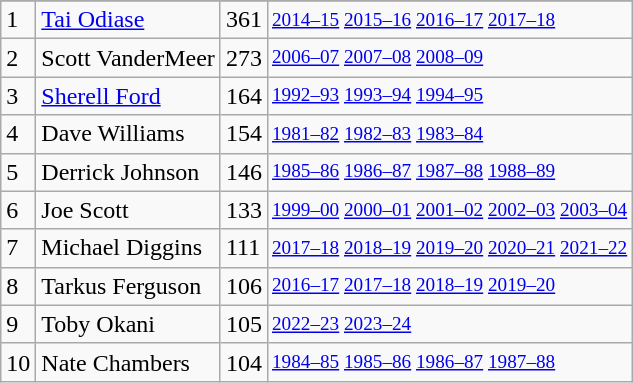<table class="wikitable">
<tr>
</tr>
<tr>
<td>1</td>
<td><a href='#'>Tai Odiase</a></td>
<td>361</td>
<td style="font-size:80%;"><a href='#'>2014–15</a> <a href='#'>2015–16</a> <a href='#'>2016–17</a> <a href='#'>2017–18</a></td>
</tr>
<tr>
<td>2</td>
<td>Scott VanderMeer</td>
<td>273</td>
<td style="font-size:80%;"><a href='#'>2006–07</a> <a href='#'>2007–08</a> <a href='#'>2008–09</a></td>
</tr>
<tr>
<td>3</td>
<td><a href='#'>Sherell Ford</a></td>
<td>164</td>
<td style="font-size:80%;"><a href='#'>1992–93</a> <a href='#'>1993–94</a> <a href='#'>1994–95</a></td>
</tr>
<tr>
<td>4</td>
<td>Dave Williams</td>
<td>154</td>
<td style="font-size:80%;"><a href='#'>1981–82</a> <a href='#'>1982–83</a> <a href='#'>1983–84</a></td>
</tr>
<tr>
<td>5</td>
<td>Derrick Johnson</td>
<td>146</td>
<td style="font-size:80%;"><a href='#'>1985–86</a> <a href='#'>1986–87</a> <a href='#'>1987–88</a> <a href='#'>1988–89</a></td>
</tr>
<tr>
<td>6</td>
<td>Joe Scott</td>
<td>133</td>
<td style="font-size:80%;"><a href='#'>1999–00</a> <a href='#'>2000–01</a> <a href='#'>2001–02</a> <a href='#'>2002–03</a> <a href='#'>2003–04</a></td>
</tr>
<tr>
<td>7</td>
<td>Michael Diggins</td>
<td>111</td>
<td style="font-size:80%;"><a href='#'>2017–18</a> <a href='#'>2018–19</a> <a href='#'>2019–20</a> <a href='#'>2020–21</a> <a href='#'>2021–22</a></td>
</tr>
<tr>
<td>8</td>
<td>Tarkus Ferguson</td>
<td>106</td>
<td style="font-size:80%;"><a href='#'>2016–17</a> <a href='#'>2017–18</a> <a href='#'>2018–19</a> <a href='#'>2019–20</a></td>
</tr>
<tr>
<td>9</td>
<td>Toby Okani</td>
<td>105</td>
<td style="font-size:80%;"><a href='#'>2022–23</a> <a href='#'>2023–24</a></td>
</tr>
<tr>
<td>10</td>
<td>Nate Chambers</td>
<td>104</td>
<td style="font-size:80%;"><a href='#'>1984–85</a> <a href='#'>1985–86</a> <a href='#'>1986–87</a> <a href='#'>1987–88</a></td>
</tr>
</table>
